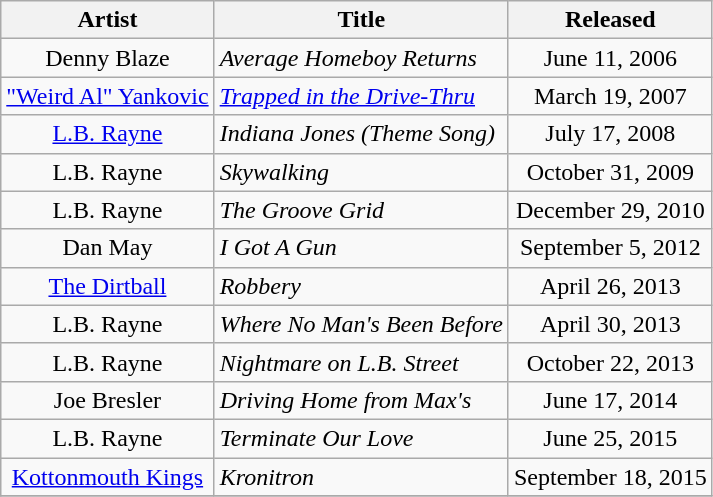<table class="wikitable">
<tr>
<th>Artist</th>
<th>Title</th>
<th>Released</th>
</tr>
<tr>
<td align="center">Denny Blaze</td>
<td><em>Average Homeboy Returns</em></td>
<td align="center">June 11, 2006</td>
</tr>
<tr>
<td align="center"><a href='#'>"Weird Al" Yankovic</a></td>
<td><em><a href='#'>Trapped in the Drive-Thru</a></em></td>
<td align="center">March 19, 2007</td>
</tr>
<tr>
<td align="center"><a href='#'>L.B. Rayne</a></td>
<td><em>Indiana Jones (Theme Song)</em></td>
<td align="center">July 17, 2008</td>
</tr>
<tr>
<td align="center">L.B. Rayne</td>
<td><em>Skywalking</em></td>
<td align="center">October 31, 2009</td>
</tr>
<tr>
<td align="center">L.B. Rayne</td>
<td><em>The Groove Grid</em></td>
<td align="center">December 29, 2010</td>
</tr>
<tr>
<td align="center">Dan May</td>
<td><em>I Got A Gun</em></td>
<td align="center">September 5, 2012</td>
</tr>
<tr>
<td align="center"><a href='#'>The Dirtball</a></td>
<td><em>Robbery</em></td>
<td align="center">April 26, 2013</td>
</tr>
<tr>
<td align="center">L.B. Rayne</td>
<td><em>Where No Man's Been Before</em></td>
<td align="center">April 30, 2013</td>
</tr>
<tr>
<td align="center">L.B. Rayne</td>
<td><em>Nightmare on L.B. Street</em></td>
<td align="center">October 22, 2013</td>
</tr>
<tr>
<td align="center">Joe Bresler</td>
<td><em>Driving Home from Max's</em></td>
<td align="center">June 17, 2014</td>
</tr>
<tr>
<td align="center">L.B. Rayne</td>
<td><em>Terminate Our Love</em></td>
<td align="center">June 25, 2015</td>
</tr>
<tr>
<td align="center"><a href='#'>Kottonmouth Kings</a></td>
<td><em>Kronitron</em></td>
<td align="center">September 18, 2015</td>
</tr>
<tr>
</tr>
</table>
